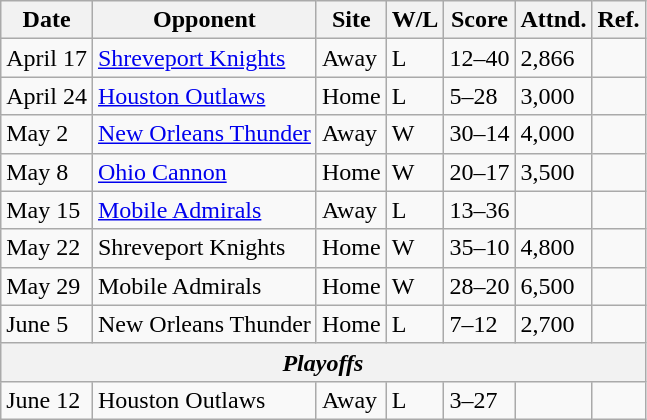<table class="wikitable">
<tr>
<th>Date</th>
<th>Opponent</th>
<th>Site</th>
<th>W/L</th>
<th>Score</th>
<th>Attnd.</th>
<th>Ref.</th>
</tr>
<tr>
<td>April 17</td>
<td><a href='#'>Shreveport Knights</a></td>
<td>Away</td>
<td>L</td>
<td>12–40</td>
<td>2,866</td>
<td></td>
</tr>
<tr>
<td>April 24</td>
<td><a href='#'>Houston Outlaws</a></td>
<td>Home</td>
<td>L</td>
<td>5–28</td>
<td>3,000</td>
<td></td>
</tr>
<tr>
<td>May 2</td>
<td><a href='#'>New Orleans Thunder</a></td>
<td>Away</td>
<td>W</td>
<td>30–14</td>
<td>4,000</td>
<td></td>
</tr>
<tr>
<td>May 8</td>
<td><a href='#'>Ohio Cannon</a></td>
<td>Home</td>
<td>W</td>
<td>20–17</td>
<td>3,500</td>
<td></td>
</tr>
<tr>
<td>May 15</td>
<td><a href='#'>Mobile Admirals</a></td>
<td>Away</td>
<td>L</td>
<td>13–36</td>
<td></td>
<td></td>
</tr>
<tr>
<td>May 22</td>
<td>Shreveport Knights</td>
<td>Home</td>
<td>W</td>
<td>35–10</td>
<td>4,800</td>
<td></td>
</tr>
<tr>
<td>May 29</td>
<td>Mobile Admirals</td>
<td>Home</td>
<td>W</td>
<td>28–20</td>
<td>6,500</td>
<td></td>
</tr>
<tr>
<td>June 5</td>
<td>New Orleans Thunder</td>
<td>Home</td>
<td>L</td>
<td>7–12</td>
<td>2,700</td>
<td></td>
</tr>
<tr>
<th colspan=7><em>Playoffs</em></th>
</tr>
<tr>
<td>June 12</td>
<td>Houston Outlaws</td>
<td>Away</td>
<td>L</td>
<td>3–27</td>
<td></td>
<td></td>
</tr>
</table>
